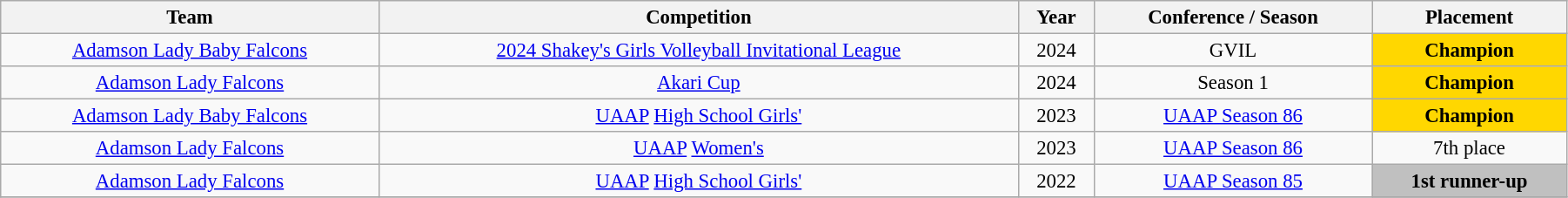<table class="wikitable sortable" style=" font-size:95%; width:95%; text-align:center">
<tr>
<th>Team</th>
<th>Competition</th>
<th>Year</th>
<th>Conference / Season</th>
<th>Placement</th>
</tr>
<tr>
<td> <a href='#'>Adamson Lady Baby Falcons</a></td>
<td><a href='#'>2024 Shakey's Girls Volleyball Invitational League</a></td>
<td>2024</td>
<td>GVIL</td>
<td style="background:gold;"><strong>Champion</strong></td>
</tr>
<tr>
<td> <a href='#'>Adamson Lady Falcons</a></td>
<td><a href='#'>Akari Cup</a></td>
<td>2024</td>
<td>Season 1</td>
<td style="background:gold;"><strong>Champion</strong></td>
</tr>
<tr>
<td> <a href='#'>Adamson Lady Baby Falcons</a></td>
<td><a href='#'>UAAP</a> <a href='#'>High School Girls'</a></td>
<td>2023</td>
<td><a href='#'>UAAP Season 86</a></td>
<td style="background:gold;"><strong>Champion</strong></td>
</tr>
<tr>
<td> <a href='#'>Adamson Lady Falcons</a></td>
<td><a href='#'>UAAP</a> <a href='#'>Women's</a></td>
<td>2023</td>
<td><a href='#'>UAAP Season 86</a></td>
<td>7th place</td>
</tr>
<tr>
<td> <a href='#'>Adamson Lady Falcons</a></td>
<td><a href='#'>UAAP</a> <a href='#'>High School Girls'</a></td>
<td>2022</td>
<td><a href='#'>UAAP Season 85</a></td>
<td style="background:silver;"><strong>1st runner-up</strong></td>
</tr>
<tr>
</tr>
</table>
